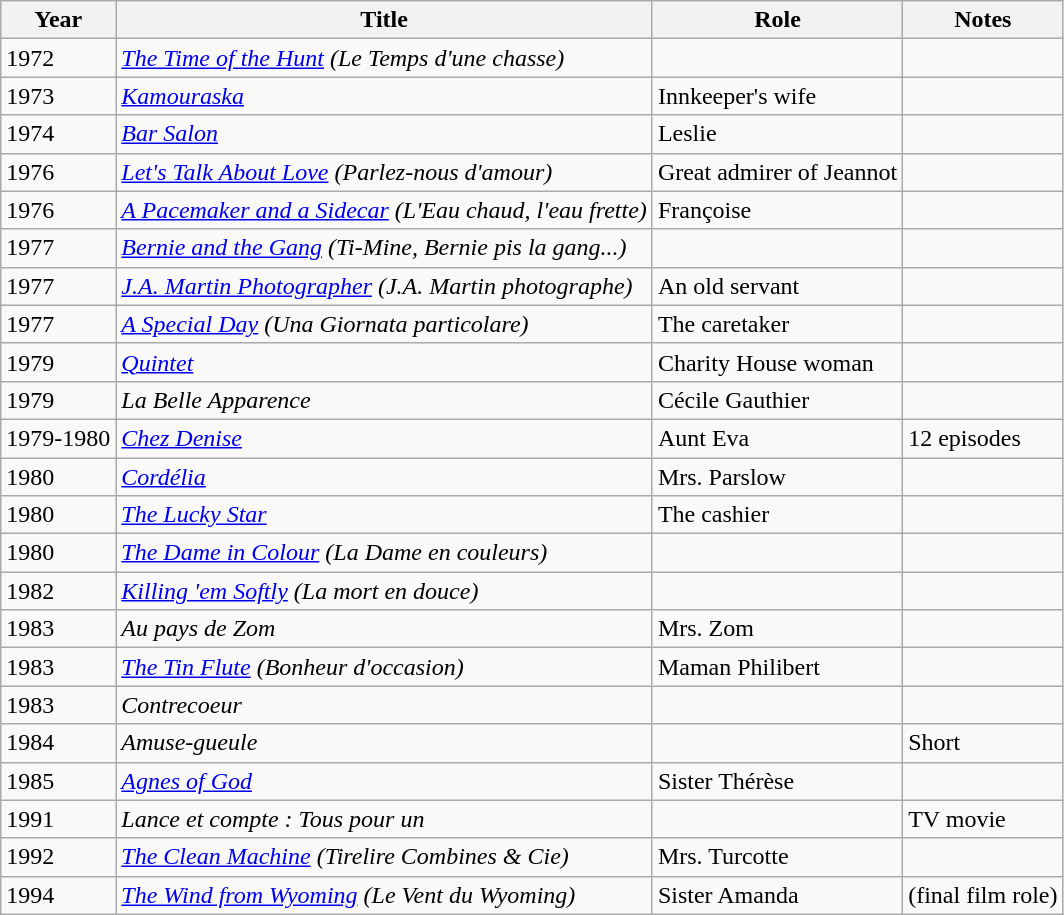<table class="wikitable sortable">
<tr>
<th>Year</th>
<th>Title</th>
<th>Role</th>
<th class="unsortable">Notes</th>
</tr>
<tr>
<td>1972</td>
<td data-sort-value="Time of the Hunt, The"><em><a href='#'>The Time of the Hunt</a> (Le Temps d'une chasse)</em></td>
<td></td>
<td></td>
</tr>
<tr>
<td>1973</td>
<td><em><a href='#'>Kamouraska</a></em></td>
<td>Innkeeper's wife</td>
<td></td>
</tr>
<tr>
<td>1974</td>
<td><em><a href='#'>Bar Salon</a></em></td>
<td>Leslie</td>
<td></td>
</tr>
<tr>
<td>1976</td>
<td><em><a href='#'>Let's Talk About Love</a> (Parlez-nous d'amour)</em></td>
<td>Great admirer of Jeannot</td>
<td></td>
</tr>
<tr>
<td>1976</td>
<td data-sort-value="Pacemaker and a Sidecar, A"><em><a href='#'>A Pacemaker and a Sidecar</a> (L'Eau chaud, l'eau frette)</em></td>
<td>Françoise</td>
<td></td>
</tr>
<tr>
<td>1977</td>
<td><em><a href='#'>Bernie and the Gang</a> (Ti-Mine, Bernie pis la gang...)</em></td>
<td></td>
<td></td>
</tr>
<tr>
<td>1977</td>
<td><em><a href='#'>J.A. Martin Photographer</a> (J.A. Martin photographe)</em></td>
<td>An old servant</td>
<td></td>
</tr>
<tr>
<td>1977</td>
<td data-sort-value="Special Day, A"><em><a href='#'>A Special Day</a> (Una Giornata particolare)</em></td>
<td>The caretaker</td>
<td></td>
</tr>
<tr>
<td>1979</td>
<td><em><a href='#'>Quintet</a></em></td>
<td>Charity House woman</td>
<td></td>
</tr>
<tr>
<td>1979</td>
<td><em>La Belle Apparence</em></td>
<td>Cécile Gauthier</td>
<td></td>
</tr>
<tr>
<td>1979-1980</td>
<td><em><a href='#'>Chez Denise</a></em></td>
<td>Aunt Eva</td>
<td>12 episodes</td>
</tr>
<tr>
<td>1980</td>
<td><em><a href='#'>Cordélia</a></em></td>
<td>Mrs. Parslow</td>
<td></td>
</tr>
<tr>
<td>1980</td>
<td data-sort-value="Lucky Star, The"><em><a href='#'>The Lucky Star</a></em></td>
<td>The cashier</td>
<td></td>
</tr>
<tr>
<td>1980</td>
<td data-sort-value="Dame in Colour, The"><em><a href='#'>The Dame in Colour</a> (La Dame en couleurs)</em></td>
<td></td>
<td></td>
</tr>
<tr>
<td>1982</td>
<td><em><a href='#'>Killing 'em Softly</a> (La mort en douce)</em></td>
<td></td>
<td></td>
</tr>
<tr>
<td>1983</td>
<td><em>Au pays de Zom</em></td>
<td>Mrs. Zom</td>
<td></td>
</tr>
<tr>
<td>1983</td>
<td data-sort-value="Tin Flute, The"><em><a href='#'>The Tin Flute</a> (Bonheur d'occasion)</em></td>
<td>Maman Philibert</td>
<td></td>
</tr>
<tr>
<td>1983</td>
<td><em>Contrecoeur</em></td>
<td></td>
<td></td>
</tr>
<tr>
<td>1984</td>
<td><em>Amuse-gueule</em></td>
<td></td>
<td>Short</td>
</tr>
<tr>
<td>1985</td>
<td><em><a href='#'>Agnes of God</a></em></td>
<td>Sister Thérèse</td>
<td></td>
</tr>
<tr>
<td>1991</td>
<td><em>Lance et compte : Tous pour un</em></td>
<td></td>
<td>TV movie</td>
</tr>
<tr>
<td>1992</td>
<td data-sort-value="Clean Machine, The"><em><a href='#'>The Clean Machine</a> (Tirelire Combines & Cie)</em></td>
<td>Mrs. Turcotte</td>
<td></td>
</tr>
<tr>
<td>1994</td>
<td data-sort-value="Wind from Wyoming, The"><em><a href='#'>The Wind from Wyoming</a> (Le Vent du Wyoming)</em></td>
<td>Sister Amanda</td>
<td>(final film role)</td>
</tr>
</table>
